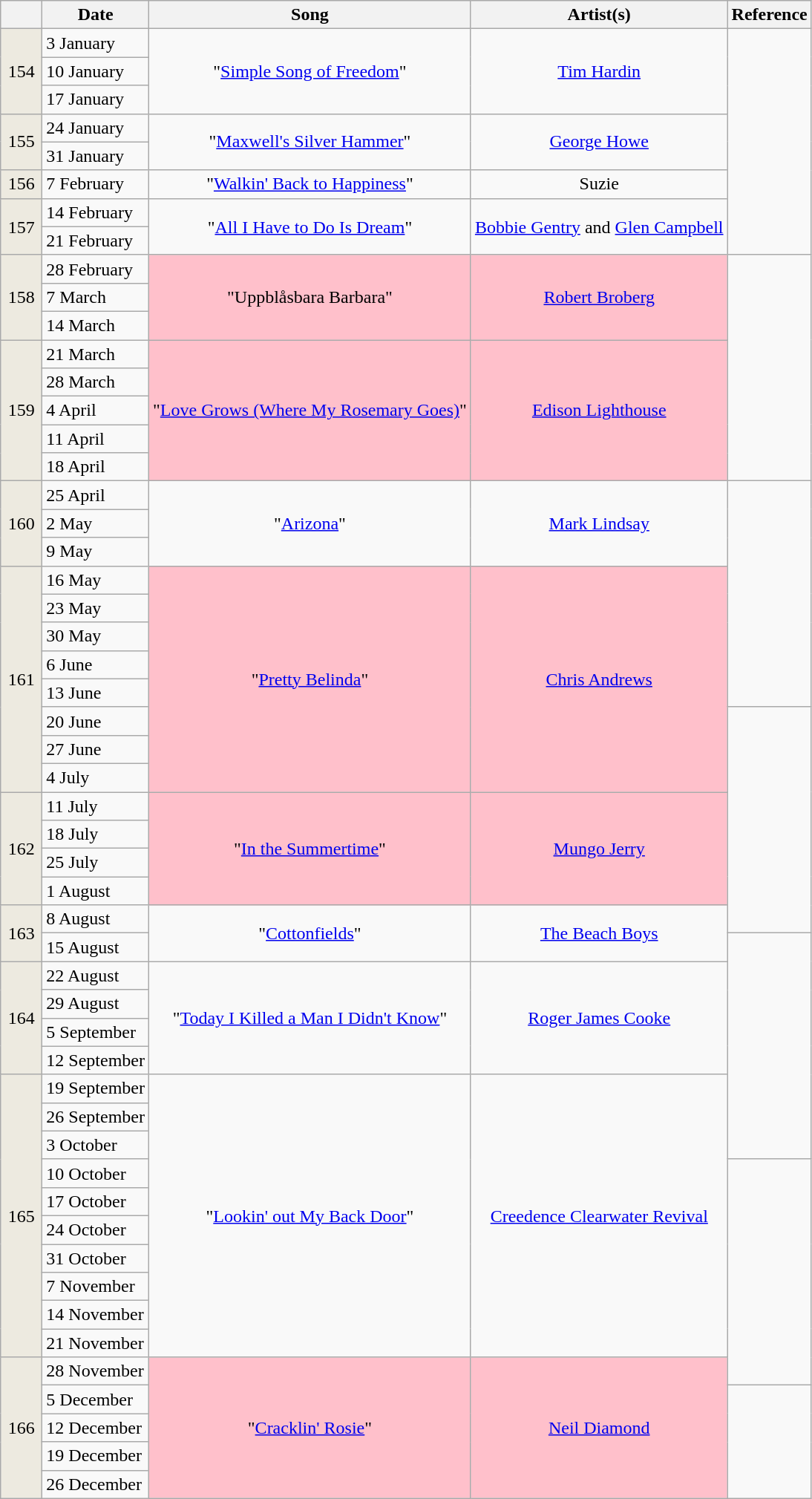<table class="wikitable">
<tr>
<th width="30"></th>
<th>Date</th>
<th>Song</th>
<th>Artist(s)</th>
<th>Reference</th>
</tr>
<tr>
<td rowspan="3" bgcolor="#EDEAE0" align="center">154</td>
<td>3 January</td>
<td rowspan="3" align="center">"<a href='#'>Simple Song of Freedom</a>"</td>
<td rowspan="3" align="center"><a href='#'>Tim Hardin</a></td>
<td rowspan="8" align="center"></td>
</tr>
<tr>
<td>10 January</td>
</tr>
<tr>
<td>17 January</td>
</tr>
<tr>
<td rowspan="2" bgcolor="#EDEAE0" align="center">155</td>
<td>24 January</td>
<td rowspan="2" align="center">"<a href='#'>Maxwell's Silver Hammer</a>"</td>
<td rowspan="2" align="center"><a href='#'>George Howe</a></td>
</tr>
<tr>
<td>31 January</td>
</tr>
<tr>
<td bgcolor="#EDEAE0" align="center">156</td>
<td>7 February</td>
<td align="center">"<a href='#'>Walkin' Back to Happiness</a>"</td>
<td align="center">Suzie</td>
</tr>
<tr>
<td rowspan="2" bgcolor="#EDEAE0" align="center">157</td>
<td>14 February</td>
<td rowspan="2" align="center">"<a href='#'>All I Have to Do Is Dream</a>"</td>
<td rowspan="2" align="center"><a href='#'>Bobbie Gentry</a> and <a href='#'>Glen Campbell</a></td>
</tr>
<tr>
<td>21 February</td>
</tr>
<tr>
<td rowspan="3" bgcolor="#EDEAE0" align="center">158</td>
<td>28 February</td>
<td rowspan="3" align="center" bgcolor="pink">"Uppblåsbara Barbara"</td>
<td rowspan="3" align="center" bgcolor="pink"><a href='#'>Robert Broberg</a></td>
<td rowspan="8" align="center"></td>
</tr>
<tr>
<td>7 March</td>
</tr>
<tr>
<td>14 March</td>
</tr>
<tr>
<td rowspan="5" bgcolor="#EDEAE0" align="center">159</td>
<td>21 March</td>
<td rowspan="5" align="center" bgcolor="pink">"<a href='#'>Love Grows (Where My Rosemary Goes)</a>"</td>
<td rowspan="5" align="center" bgcolor="pink"><a href='#'>Edison Lighthouse</a></td>
</tr>
<tr>
<td>28 March</td>
</tr>
<tr>
<td>4 April</td>
</tr>
<tr>
<td>11 April</td>
</tr>
<tr>
<td>18 April</td>
</tr>
<tr>
<td rowspan="3" bgcolor="#EDEAE0" align="center">160</td>
<td>25 April</td>
<td rowspan="3" align="center">"<a href='#'>Arizona</a>"</td>
<td rowspan="3" align="center"><a href='#'>Mark Lindsay</a></td>
<td rowspan="8" align="center"></td>
</tr>
<tr>
<td>2 May</td>
</tr>
<tr>
<td>9 May</td>
</tr>
<tr>
<td rowspan="8" bgcolor="#EDEAE0" align="center">161</td>
<td>16 May</td>
<td rowspan="8" align="center" bgcolor="pink">"<a href='#'>Pretty Belinda</a>"</td>
<td rowspan="8" align="center" bgcolor="pink"><a href='#'>Chris Andrews</a></td>
</tr>
<tr>
<td>23 May</td>
</tr>
<tr>
<td>30 May</td>
</tr>
<tr>
<td>6 June</td>
</tr>
<tr>
<td>13 June</td>
</tr>
<tr>
<td>20 June</td>
<td rowspan="8" align="center"></td>
</tr>
<tr>
<td>27 June</td>
</tr>
<tr>
<td>4 July</td>
</tr>
<tr>
<td rowspan="4" bgcolor="#EDEAE0" align="center">162</td>
<td>11 July</td>
<td rowspan="4" align="center" bgcolor="pink">"<a href='#'>In the Summertime</a>"</td>
<td rowspan="4" align="center" bgcolor="pink"><a href='#'>Mungo Jerry</a></td>
</tr>
<tr>
<td>18 July</td>
</tr>
<tr>
<td>25 July</td>
</tr>
<tr>
<td>1 August</td>
</tr>
<tr>
<td rowspan="2" bgcolor="#EDEAE0" align="center">163</td>
<td>8 August</td>
<td rowspan="2" align="center">"<a href='#'>Cottonfields</a>"</td>
<td rowspan="2" align="center"><a href='#'>The Beach Boys</a></td>
</tr>
<tr>
<td>15 August</td>
<td rowspan="8" align="center"></td>
</tr>
<tr>
<td rowspan="4" bgcolor="#EDEAE0" align="center">164</td>
<td>22 August</td>
<td rowspan="4" align="center">"<a href='#'>Today I Killed a Man I Didn't Know</a>"</td>
<td rowspan="4" align="center"><a href='#'>Roger James Cooke</a></td>
</tr>
<tr>
<td>29 August</td>
</tr>
<tr>
<td>5 September</td>
</tr>
<tr>
<td>12 September</td>
</tr>
<tr>
<td rowspan="10" bgcolor="#EDEAE0" align="center">165</td>
<td>19 September</td>
<td rowspan="10" align="center">"<a href='#'>Lookin' out My Back Door</a>"</td>
<td rowspan="10" align="center"><a href='#'>Creedence Clearwater Revival</a></td>
</tr>
<tr>
<td>26 September</td>
</tr>
<tr>
<td>3 October</td>
</tr>
<tr>
<td>10 October</td>
<td rowspan="8" align="center"></td>
</tr>
<tr>
<td>17 October</td>
</tr>
<tr>
<td>24 October</td>
</tr>
<tr>
<td>31 October</td>
</tr>
<tr>
<td>7 November</td>
</tr>
<tr>
<td>14 November</td>
</tr>
<tr>
<td>21 November</td>
</tr>
<tr>
<td rowspan="5" bgcolor="#EDEAE0" align="center">166</td>
<td>28 November</td>
<td rowspan="5" align="center" bgcolor="pink">"<a href='#'>Cracklin' Rosie</a>"</td>
<td rowspan="5" align="center" bgcolor="pink"><a href='#'>Neil Diamond</a></td>
</tr>
<tr>
<td>5 December</td>
<td rowspan="4" align="center"></td>
</tr>
<tr>
<td>12 December</td>
</tr>
<tr>
<td>19 December</td>
</tr>
<tr>
<td>26 December</td>
</tr>
</table>
